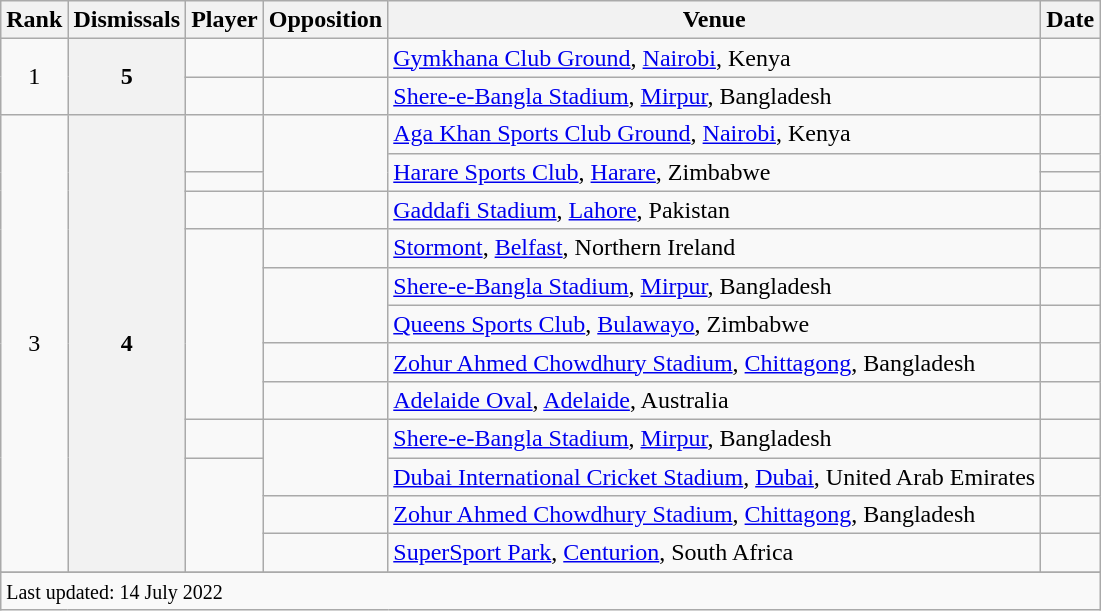<table class="wikitable plainrowheaders sortable">
<tr>
<th scope=col>Rank</th>
<th scope=col>Dismissals</th>
<th scope=col>Player</th>
<th scope=col>Opposition</th>
<th scope=col>Venue</th>
<th scope=col>Date</th>
</tr>
<tr>
<td align=center rowspan=2>1</td>
<th scope=row style=text-align:center; rowspan=2>5</th>
<td></td>
<td></td>
<td><a href='#'>Gymkhana Club Ground</a>, <a href='#'>Nairobi</a>, Kenya</td>
<td></td>
</tr>
<tr>
<td></td>
<td></td>
<td><a href='#'>Shere-e-Bangla Stadium</a>, <a href='#'>Mirpur</a>, Bangladesh</td>
<td></td>
</tr>
<tr>
<td align=center rowspan=13>3</td>
<th scope=row style=text-align:center; rowspan=13>4</th>
<td rowspan=2></td>
<td rowspan=3></td>
<td><a href='#'>Aga Khan Sports Club Ground</a>, <a href='#'>Nairobi</a>, Kenya</td>
<td></td>
</tr>
<tr>
<td rowspan=2><a href='#'>Harare Sports Club</a>, <a href='#'>Harare</a>, Zimbabwe</td>
<td></td>
</tr>
<tr>
<td></td>
<td></td>
</tr>
<tr>
<td></td>
<td></td>
<td><a href='#'>Gaddafi Stadium</a>, <a href='#'>Lahore</a>, Pakistan</td>
<td></td>
</tr>
<tr>
<td rowspan=5></td>
<td></td>
<td><a href='#'>Stormont</a>, <a href='#'>Belfast</a>, Northern Ireland</td>
<td></td>
</tr>
<tr>
<td rowspan=2></td>
<td><a href='#'>Shere-e-Bangla Stadium</a>, <a href='#'>Mirpur</a>, Bangladesh</td>
<td></td>
</tr>
<tr>
<td><a href='#'>Queens Sports Club</a>, <a href='#'>Bulawayo</a>, Zimbabwe</td>
<td></td>
</tr>
<tr>
<td></td>
<td><a href='#'>Zohur Ahmed Chowdhury Stadium</a>, <a href='#'>Chittagong</a>, Bangladesh</td>
<td></td>
</tr>
<tr>
<td></td>
<td><a href='#'>Adelaide Oval</a>, <a href='#'>Adelaide</a>, Australia</td>
<td> </td>
</tr>
<tr>
<td></td>
<td rowspan=2></td>
<td><a href='#'>Shere-e-Bangla Stadium</a>, <a href='#'>Mirpur</a>, Bangladesh</td>
<td></td>
</tr>
<tr>
<td rowspan=3></td>
<td><a href='#'>Dubai International Cricket Stadium</a>, <a href='#'>Dubai</a>, United Arab Emirates</td>
<td></td>
</tr>
<tr>
<td></td>
<td><a href='#'>Zohur Ahmed Chowdhury Stadium</a>, <a href='#'>Chittagong</a>, Bangladesh</td>
<td></td>
</tr>
<tr>
<td></td>
<td><a href='#'>SuperSport Park</a>, <a href='#'>Centurion</a>, South Africa</td>
<td></td>
</tr>
<tr>
</tr>
<tr class=sortbottom>
<td colspan=6><small>Last updated: 14 July 2022</small></td>
</tr>
</table>
